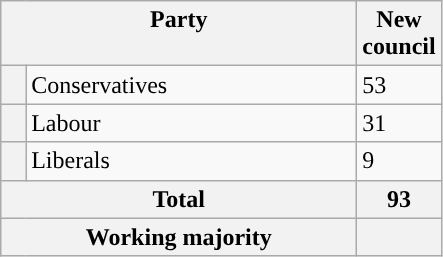<table class="wikitable">
<tr>
<th valign=top colspan="2" style="width: 230px">Party</th>
<th valign=top style="width: 30px">New council</th>
</tr>
<tr>
<th style="background-color: "></th>
<td>Conservatives</td>
<td>53</td>
</tr>
<tr>
<th style="background-color: "></th>
<td>Labour</td>
<td>31</td>
</tr>
<tr>
<th style="background-color: "></th>
<td>Liberals</td>
<td>9</td>
</tr>
<tr>
<th colspan=2>Total</th>
<th style="text-align: center">93</th>
</tr>
<tr>
<th colspan=2>Working majority</th>
<th></th>
</tr>
</table>
